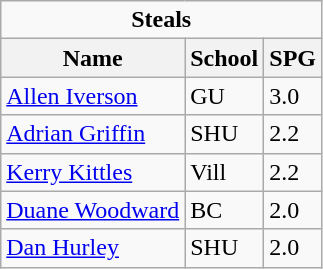<table class="wikitable">
<tr>
<td colspan=3 style="text-align:center;"><strong>Steals</strong></td>
</tr>
<tr>
<th>Name</th>
<th>School</th>
<th>SPG</th>
</tr>
<tr>
<td><a href='#'>Allen Iverson</a></td>
<td>GU</td>
<td>3.0</td>
</tr>
<tr>
<td><a href='#'>Adrian Griffin</a></td>
<td>SHU</td>
<td>2.2</td>
</tr>
<tr>
<td><a href='#'>Kerry Kittles</a></td>
<td>Vill</td>
<td>2.2</td>
</tr>
<tr>
<td><a href='#'>Duane Woodward</a></td>
<td>BC</td>
<td>2.0</td>
</tr>
<tr>
<td><a href='#'>Dan Hurley</a></td>
<td>SHU</td>
<td>2.0</td>
</tr>
</table>
